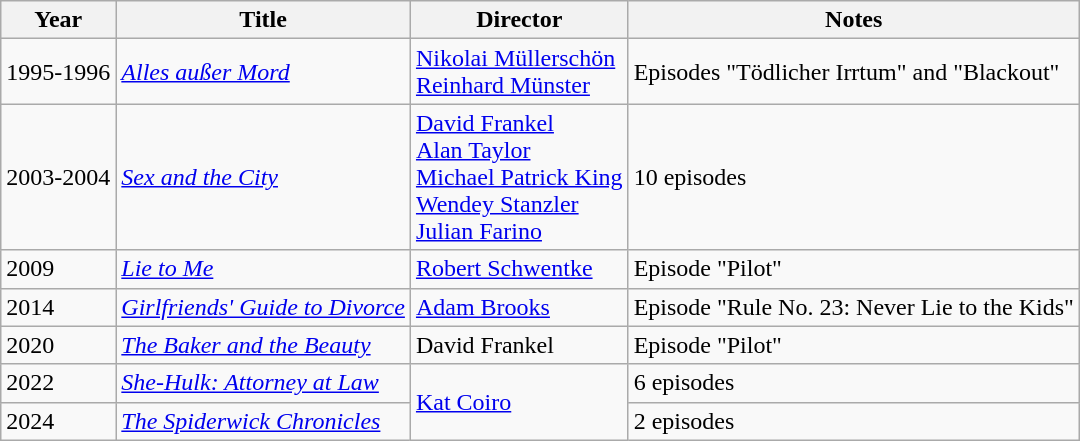<table class="wikitable">
<tr>
<th>Year</th>
<th>Title</th>
<th>Director</th>
<th>Notes</th>
</tr>
<tr>
<td>1995-1996</td>
<td><em><a href='#'>Alles außer Mord</a></em></td>
<td><a href='#'>Nikolai Müllerschön</a><br><a href='#'>Reinhard Münster</a></td>
<td>Episodes "Tödlicher Irrtum" and "Blackout"</td>
</tr>
<tr>
<td>2003-2004</td>
<td><em><a href='#'>Sex and the City</a></em></td>
<td><a href='#'>David Frankel</a><br><a href='#'>Alan Taylor</a><br><a href='#'>Michael Patrick King</a><br><a href='#'>Wendey Stanzler</a><br><a href='#'>Julian Farino</a></td>
<td>10 episodes</td>
</tr>
<tr>
<td>2009</td>
<td><em><a href='#'>Lie to Me</a></em></td>
<td><a href='#'>Robert Schwentke</a></td>
<td>Episode "Pilot"</td>
</tr>
<tr>
<td>2014</td>
<td><em><a href='#'>Girlfriends' Guide to Divorce</a></em></td>
<td><a href='#'>Adam Brooks</a></td>
<td>Episode "Rule No. 23: Never Lie to the Kids"</td>
</tr>
<tr>
<td>2020</td>
<td><em><a href='#'>The Baker and the Beauty</a></em></td>
<td>David Frankel</td>
<td>Episode "Pilot"</td>
</tr>
<tr>
<td>2022</td>
<td><em><a href='#'>She-Hulk: Attorney at Law</a></em></td>
<td rowspan=2><a href='#'>Kat Coiro</a></td>
<td>6 episodes</td>
</tr>
<tr>
<td>2024</td>
<td><em><a href='#'>The Spiderwick Chronicles</a></em></td>
<td>2 episodes</td>
</tr>
</table>
